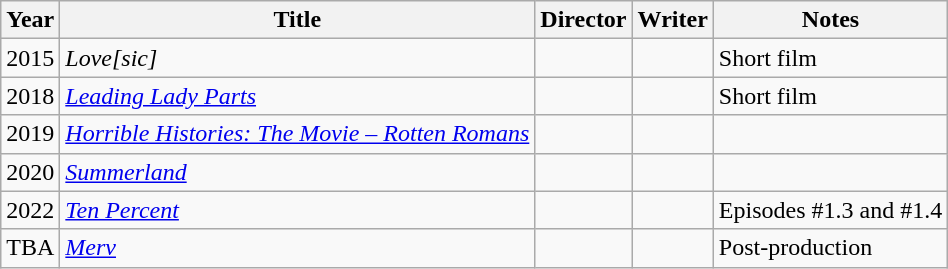<table class="wikitable">
<tr>
<th>Year</th>
<th>Title</th>
<th>Director</th>
<th>Writer</th>
<th>Notes</th>
</tr>
<tr>
<td>2015</td>
<td><em>Love[sic]</em></td>
<td></td>
<td></td>
<td>Short film</td>
</tr>
<tr>
<td>2018</td>
<td><em><a href='#'>Leading Lady Parts</a></em></td>
<td></td>
<td></td>
<td>Short film</td>
</tr>
<tr>
<td>2019</td>
<td><em><a href='#'>Horrible Histories: The Movie – Rotten Romans</a></em></td>
<td></td>
<td></td>
<td></td>
</tr>
<tr>
<td>2020</td>
<td><em><a href='#'>Summerland</a></em></td>
<td></td>
<td></td>
<td></td>
</tr>
<tr>
<td>2022</td>
<td><em><a href='#'>Ten Percent</a></em></td>
<td></td>
<td></td>
<td>Episodes #1.3 and #1.4</td>
</tr>
<tr>
<td>TBA</td>
<td><em><a href='#'>Merv</a></em></td>
<td></td>
<td></td>
<td>Post-production</td>
</tr>
</table>
